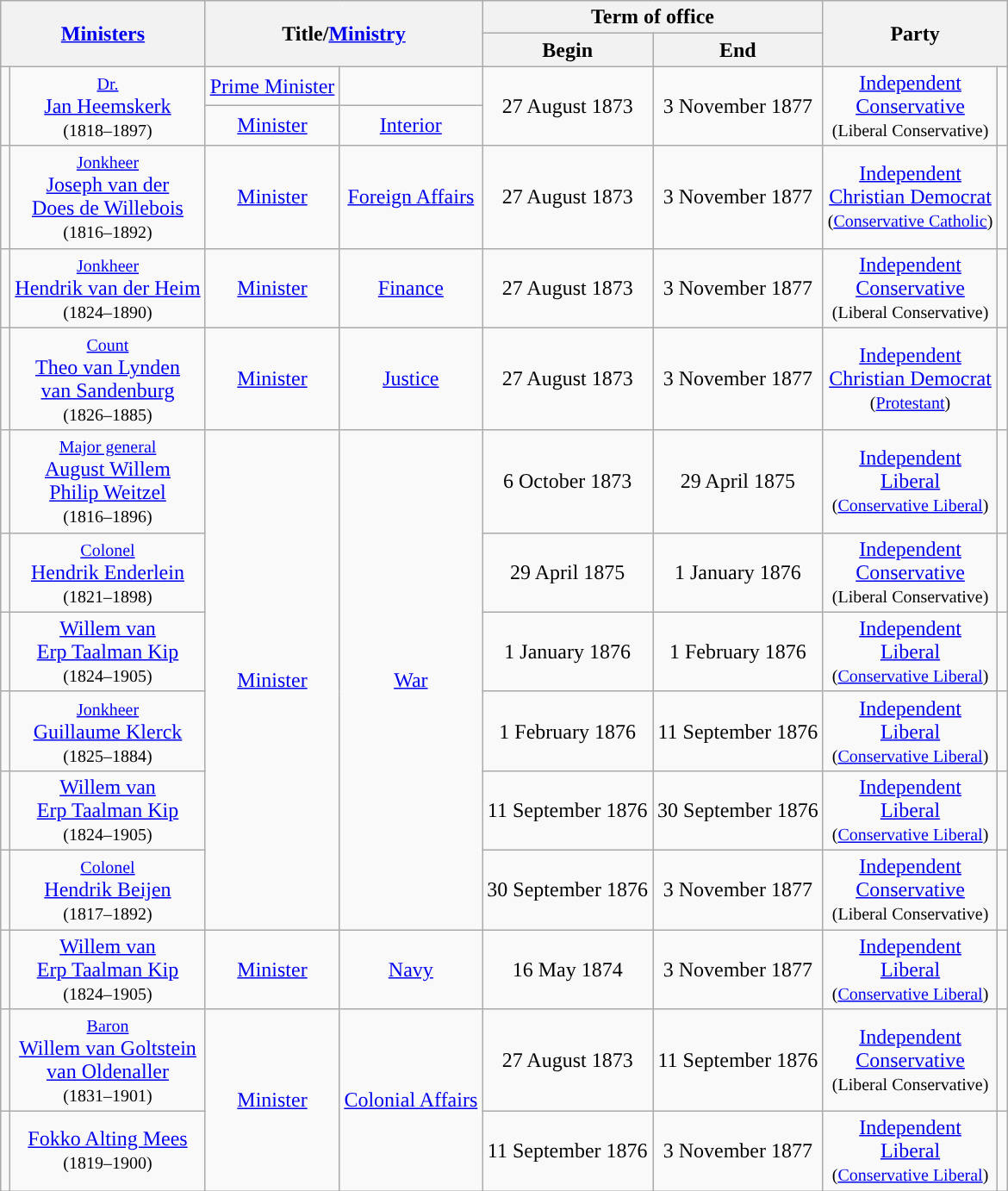<table class="wikitable sortable" style="text-align:center">
<tr>
<th rowspan=2 colspan=2><a href='#'>Ministers</a></th>
<th rowspan=2 colspan=2>Title/<a href='#'>Ministry</a></th>
<th class=unsortable colspan="2">Term of office</th>
<th rowspan=2 colspan=2>Party</th>
</tr>
<tr>
<th data-sort-type=date>Begin</th>
<th data-sort-type=date>End</th>
</tr>
<tr>
<td rowspan=2></td>
<td rowspan=2><small><a href='#'>Dr.</a></small> <br> <a href='#'>Jan Heemskerk</a> <br> <small>(1818–1897)</small></td>
<td><a href='#'>Prime Minister</a></td>
<td></td>
<td rowspan=2>27 August 1873</td>
<td rowspan=2>3 November 1877</td>
<td rowspan=2><a href='#'>Independent <br> Conservative</a> <br> <small>(Liberal Conservative)</small></td>
<td rowspan=2 style="background:"></td>
</tr>
<tr>
<td><a href='#'>Minister</a></td>
<td><a href='#'>Interior</a></td>
</tr>
<tr>
<td></td>
<td><small><a href='#'>Jonkheer</a></small> <br> <a href='#'>Joseph van der <br> Does de Willebois</a> <br> <small>(1816–1892)</small></td>
<td><a href='#'>Minister</a></td>
<td><a href='#'>Foreign Affairs</a></td>
<td>27 August 1873</td>
<td>3 November 1877</td>
<td><a href='#'>Independent <br> Christian Democrat</a> <br> <small>(<a href='#'>Conservative Catholic</a>)</small></td>
<td style="background:"></td>
</tr>
<tr>
<td></td>
<td><small><a href='#'>Jonkheer</a></small> <br> <a href='#'>Hendrik van der Heim</a> <br> <small>(1824–1890)</small></td>
<td><a href='#'>Minister</a></td>
<td><a href='#'>Finance</a></td>
<td>27 August 1873</td>
<td>3 November 1877</td>
<td><a href='#'>Independent <br> Conservative</a> <br> <small>(Liberal Conservative)</small></td>
<td style="background:"></td>
</tr>
<tr>
<td></td>
<td><small><a href='#'>Count</a></small> <br> <a href='#'>Theo van Lynden <br> van Sandenburg</a> <br> <small>(1826–1885)</small></td>
<td><a href='#'>Minister</a></td>
<td><a href='#'>Justice</a></td>
<td>27 August 1873</td>
<td>3 November 1877</td>
<td><a href='#'>Independent <br> Christian Democrat</a> <br> <small>(<a href='#'>Protestant</a>)</small></td>
<td style="background:"></td>
</tr>
<tr>
<td></td>
<td><small><a href='#'>Major general</a></small> <br> <a href='#'>August Willem <br> Philip Weitzel</a> <br> <small>(1816–1896)</small></td>
<td rowspan=6><a href='#'>Minister</a></td>
<td rowspan=6><a href='#'>War</a></td>
<td>6 October 1873</td>
<td>29 April 1875 </td>
<td><a href='#'>Independent <br> Liberal</a> <br> <small>(<a href='#'>Conservative Liberal</a>)</small></td>
<td style="background:"></td>
</tr>
<tr>
<td></td>
<td><small><a href='#'>Colonel</a></small> <br> <a href='#'>Hendrik Enderlein</a> <br> <small>(1821–1898)</small></td>
<td>29 April 1875</td>
<td>1 January 1876</td>
<td><a href='#'>Independent <br> Conservative</a> <br> <small>(Liberal Conservative)</small></td>
<td style="background:"></td>
</tr>
<tr>
<td></td>
<td><a href='#'>Willem van <br> Erp Taalman Kip</a> <br> <small>(1824–1905)</small></td>
<td>1 January 1876</td>
<td>1 February 1876</td>
<td><a href='#'>Independent <br> Liberal</a> <br> <small>(<a href='#'>Conservative Liberal</a>)</small></td>
<td style="background:"></td>
</tr>
<tr>
<td></td>
<td><small><a href='#'>Jonkheer</a></small> <br> <a href='#'>Guillaume Klerck</a> <br> <small>(1825–1884)</small></td>
<td>1 February 1876</td>
<td>11 September 1876</td>
<td><a href='#'>Independent <br> Liberal</a> <br> <small>(<a href='#'>Conservative Liberal</a>)</small></td>
<td style="background:"></td>
</tr>
<tr>
<td></td>
<td><a href='#'>Willem van <br> Erp Taalman Kip</a> <br> <small>(1824–1905)</small></td>
<td>11 September 1876</td>
<td>30 September 1876</td>
<td><a href='#'>Independent <br> Liberal</a> <br> <small>(<a href='#'>Conservative Liberal</a>)</small></td>
<td style="background:"></td>
</tr>
<tr>
<td></td>
<td><small><a href='#'>Colonel</a></small> <br> <a href='#'>Hendrik Beijen</a> <br> <small>(1817–1892)</small></td>
<td>30 September 1876</td>
<td>3 November 1877</td>
<td><a href='#'>Independent <br> Conservative</a> <br> <small>(Liberal Conservative)</small></td>
<td style="background:"></td>
</tr>
<tr>
<td></td>
<td><a href='#'>Willem van <br> Erp Taalman Kip</a> <br> <small>(1824–1905)</small></td>
<td><a href='#'>Minister</a></td>
<td><a href='#'>Navy</a></td>
<td>16 May 1874</td>
<td>3 November 1877</td>
<td><a href='#'>Independent <br> Liberal</a> <br> <small>(<a href='#'>Conservative Liberal</a>)</small></td>
<td style="background:"></td>
</tr>
<tr>
<td></td>
<td><small><a href='#'>Baron</a></small> <br> <a href='#'>Willem van Goltstein <br> van Oldenaller</a> <br> <small>(1831–1901)</small></td>
<td rowspan=2><a href='#'>Minister</a></td>
<td rowspan=2><a href='#'>Colonial Affairs</a></td>
<td>27 August 1873</td>
<td>11 September 1876</td>
<td><a href='#'>Independent <br> Conservative</a> <br> <small>(Liberal Conservative)</small></td>
<td style="background:"></td>
</tr>
<tr>
<td></td>
<td><a href='#'>Fokko Alting Mees</a> <br> <small>(1819–1900)</small></td>
<td>11 September 1876</td>
<td>3 November 1877</td>
<td><a href='#'>Independent <br> Liberal</a> <br> <small>(<a href='#'>Conservative Liberal</a>)</small></td>
<td style="background:"></td>
</tr>
</table>
